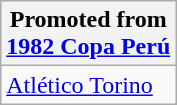<table class="wikitable">
<tr>
<th>Promoted from<br><a href='#'>1982 Copa Perú</a></th>
</tr>
<tr>
<td> <a href='#'>Atlético Torino</a> </td>
</tr>
</table>
